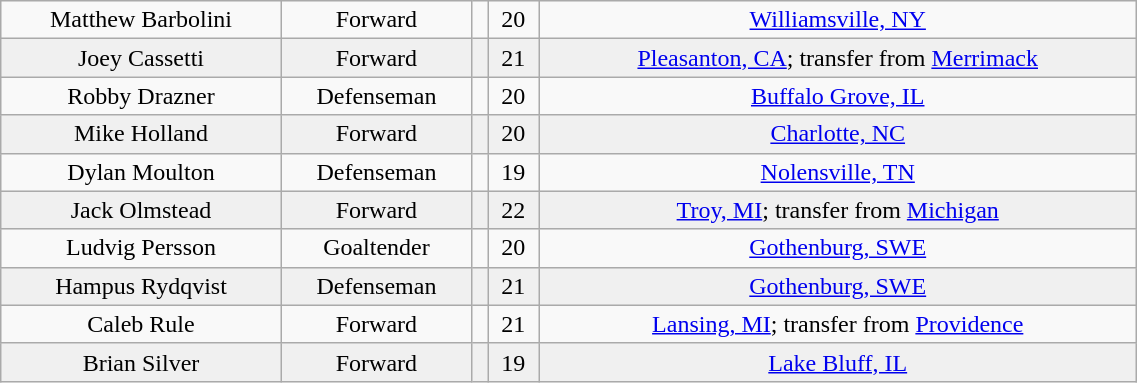<table class="wikitable" width="60%">
<tr align="center" bgcolor="">
<td>Matthew Barbolini</td>
<td>Forward</td>
<td></td>
<td>20</td>
<td><a href='#'>Williamsville, NY</a></td>
</tr>
<tr align="center" bgcolor="f0f0f0">
<td>Joey Cassetti</td>
<td>Forward</td>
<td></td>
<td>21</td>
<td><a href='#'>Pleasanton, CA</a>; transfer from <a href='#'>Merrimack</a></td>
</tr>
<tr align="center" bgcolor="">
<td>Robby Drazner</td>
<td>Defenseman</td>
<td></td>
<td>20</td>
<td><a href='#'>Buffalo Grove, IL</a></td>
</tr>
<tr align="center" bgcolor="f0f0f0">
<td>Mike Holland</td>
<td>Forward</td>
<td></td>
<td>20</td>
<td><a href='#'>Charlotte, NC</a></td>
</tr>
<tr align="center" bgcolor="">
<td>Dylan Moulton</td>
<td>Defenseman</td>
<td></td>
<td>19</td>
<td><a href='#'>Nolensville, TN</a></td>
</tr>
<tr align="center" bgcolor="f0f0f0">
<td>Jack Olmstead</td>
<td>Forward</td>
<td></td>
<td>22</td>
<td><a href='#'>Troy, MI</a>; transfer from <a href='#'>Michigan</a></td>
</tr>
<tr align="center" bgcolor="">
<td>Ludvig Persson</td>
<td>Goaltender</td>
<td></td>
<td>20</td>
<td><a href='#'>Gothenburg, SWE</a></td>
</tr>
<tr align="center" bgcolor="f0f0f0">
<td>Hampus Rydqvist</td>
<td>Defenseman</td>
<td></td>
<td>21</td>
<td><a href='#'>Gothenburg, SWE</a></td>
</tr>
<tr align="center" bgcolor="">
<td>Caleb Rule</td>
<td>Forward</td>
<td></td>
<td>21</td>
<td><a href='#'>Lansing, MI</a>; transfer from <a href='#'>Providence</a></td>
</tr>
<tr align="center" bgcolor="f0f0f0">
<td>Brian Silver</td>
<td>Forward</td>
<td></td>
<td>19</td>
<td><a href='#'>Lake Bluff, IL</a></td>
</tr>
</table>
